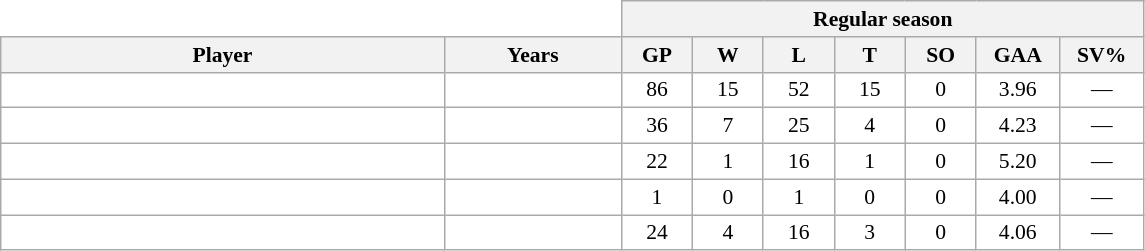<table class="wikitable sortable" style="text-align:center; border:0; background:white; width:53em; font-size:90%;">
<tr>
<th colspan=2 style="border:0; background:white;"></th>
<th colspan=7>Regular season</th>
</tr>
<tr>
<th style="width:25%;">Player</th>
<th style="width:10%;">Years</th>
<th data-sort-type="number" style="width:4%;">GP</th>
<th data-sort-type="number" style="width:4%;">W</th>
<th data-sort-type="number" style="width:4%;">L</th>
<th data-sort-type="number" style="width:4%;">T</th>
<th data-sort-type="number" style="width:4%;">SO</th>
<th data-sort-type="number" style="width:4%;">GAA</th>
<th data-sort-type="number" style="width:4%;">SV%</th>
</tr>
<tr>
<td></td>
<td></td>
<td>86</td>
<td>15</td>
<td>52</td>
<td>15</td>
<td>0</td>
<td>3.96</td>
<td>—</td>
</tr>
<tr>
<td></td>
<td></td>
<td>36</td>
<td>7</td>
<td>25</td>
<td>4</td>
<td>0</td>
<td>4.23</td>
<td>—</td>
</tr>
<tr>
<td></td>
<td></td>
<td>22</td>
<td>1</td>
<td>16</td>
<td>1</td>
<td>0</td>
<td>5.20</td>
<td>—</td>
</tr>
<tr>
<td></td>
<td></td>
<td>1</td>
<td>0</td>
<td>1</td>
<td>0</td>
<td>0</td>
<td>4.00</td>
<td>—</td>
</tr>
<tr>
<td></td>
<td></td>
<td>24</td>
<td>4</td>
<td>16</td>
<td>3</td>
<td>0</td>
<td>4.06</td>
<td>—</td>
</tr>
</table>
